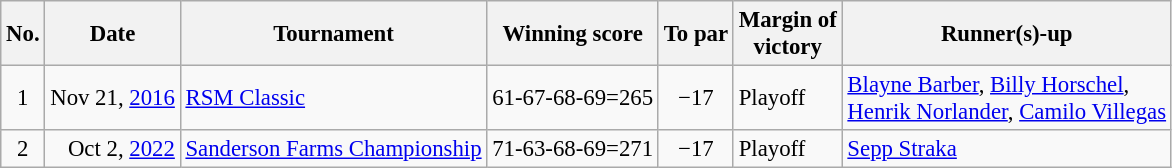<table class="wikitable" style="font-size:95%;">
<tr>
<th>No.</th>
<th>Date</th>
<th>Tournament</th>
<th>Winning score</th>
<th>To par</th>
<th>Margin of<br>victory</th>
<th>Runner(s)-up</th>
</tr>
<tr>
<td align=center>1</td>
<td align=right>Nov 21, <a href='#'>2016</a></td>
<td><a href='#'>RSM Classic</a></td>
<td>61-67-68-69=265</td>
<td align=center>−17</td>
<td>Playoff</td>
<td> <a href='#'>Blayne Barber</a>,  <a href='#'>Billy Horschel</a>,<br> <a href='#'>Henrik Norlander</a>,  <a href='#'>Camilo Villegas</a></td>
</tr>
<tr>
<td align=center>2</td>
<td align=right>Oct 2, <a href='#'>2022</a></td>
<td><a href='#'>Sanderson Farms Championship</a></td>
<td>71-63-68-69=271</td>
<td align=center>−17</td>
<td>Playoff</td>
<td> <a href='#'>Sepp Straka</a></td>
</tr>
</table>
